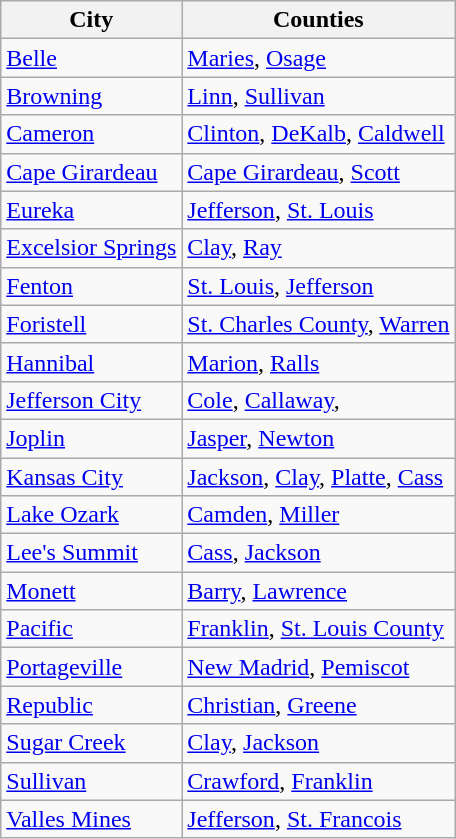<table class="wikitable sortable">
<tr>
<th>City</th>
<th>Counties</th>
</tr>
<tr>
<td><a href='#'>Belle</a></td>
<td><a href='#'>Maries</a>, <a href='#'>Osage</a></td>
</tr>
<tr>
<td><a href='#'>Browning</a></td>
<td><a href='#'>Linn</a>, <a href='#'>Sullivan</a></td>
</tr>
<tr>
<td><a href='#'>Cameron</a></td>
<td><a href='#'>Clinton</a>, <a href='#'>DeKalb</a>, <a href='#'>Caldwell</a></td>
</tr>
<tr>
<td><a href='#'>Cape Girardeau</a></td>
<td><a href='#'>Cape Girardeau</a>, <a href='#'>Scott</a></td>
</tr>
<tr>
<td><a href='#'>Eureka</a></td>
<td><a href='#'>Jefferson</a>, <a href='#'>St. Louis</a></td>
</tr>
<tr>
<td><a href='#'>Excelsior Springs</a></td>
<td><a href='#'>Clay</a>, <a href='#'>Ray</a></td>
</tr>
<tr>
<td><a href='#'>Fenton</a></td>
<td><a href='#'>St. Louis</a>, <a href='#'>Jefferson</a></td>
</tr>
<tr>
<td><a href='#'>Foristell</a></td>
<td><a href='#'>St. Charles County</a>, <a href='#'>Warren</a></td>
</tr>
<tr>
<td><a href='#'>Hannibal</a></td>
<td><a href='#'>Marion</a>, <a href='#'>Ralls</a></td>
</tr>
<tr>
<td><a href='#'>Jefferson City</a></td>
<td><a href='#'>Cole</a>, <a href='#'>Callaway</a>,</td>
</tr>
<tr>
<td><a href='#'>Joplin</a></td>
<td><a href='#'>Jasper</a>, <a href='#'>Newton</a></td>
</tr>
<tr>
<td><a href='#'>Kansas City</a></td>
<td><a href='#'>Jackson</a>, <a href='#'>Clay</a>, <a href='#'>Platte</a>, <a href='#'>Cass</a></td>
</tr>
<tr>
<td><a href='#'>Lake Ozark</a></td>
<td><a href='#'>Camden</a>, <a href='#'>Miller</a></td>
</tr>
<tr>
<td><a href='#'>Lee's Summit</a></td>
<td><a href='#'>Cass</a>, <a href='#'>Jackson</a></td>
</tr>
<tr>
<td><a href='#'>Monett</a></td>
<td><a href='#'>Barry</a>, <a href='#'>Lawrence</a></td>
</tr>
<tr>
<td><a href='#'>Pacific</a></td>
<td><a href='#'>Franklin</a>, <a href='#'>St. Louis County</a></td>
</tr>
<tr>
<td><a href='#'>Portageville</a></td>
<td><a href='#'>New Madrid</a>, <a href='#'>Pemiscot</a></td>
</tr>
<tr>
<td><a href='#'>Republic</a></td>
<td><a href='#'>Christian</a>, <a href='#'>Greene</a></td>
</tr>
<tr>
<td><a href='#'>Sugar Creek</a></td>
<td><a href='#'>Clay</a>, <a href='#'>Jackson</a></td>
</tr>
<tr>
<td><a href='#'>Sullivan</a></td>
<td><a href='#'>Crawford</a>, <a href='#'>Franklin</a></td>
</tr>
<tr>
<td><a href='#'>Valles Mines</a></td>
<td><a href='#'>Jefferson</a>, <a href='#'>St. Francois</a></td>
</tr>
</table>
